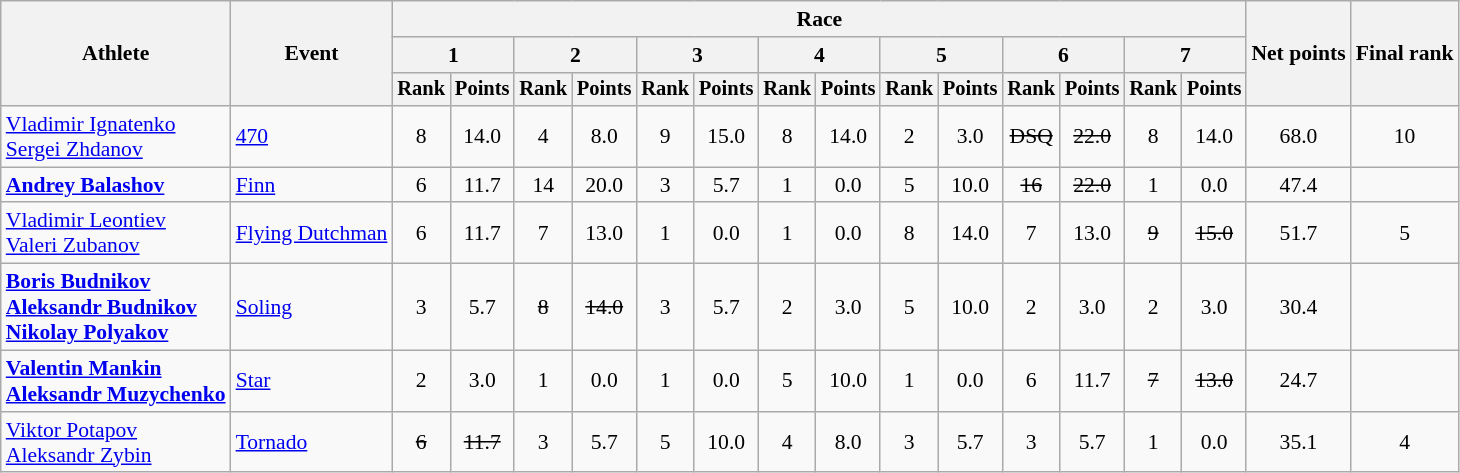<table class="wikitable" style="text-align:center;font-size:90%">
<tr>
<th rowspan=3>Athlete</th>
<th rowspan=3>Event</th>
<th colspan=14>Race</th>
<th rowspan=3>Net points</th>
<th rowspan=3>Final rank</th>
</tr>
<tr>
<th colspan=2>1</th>
<th colspan=2>2</th>
<th colspan=2>3</th>
<th colspan=2>4</th>
<th colspan=2>5</th>
<th colspan=2>6</th>
<th colspan=2>7</th>
</tr>
<tr style="font-size:95%">
<th>Rank</th>
<th>Points</th>
<th>Rank</th>
<th>Points</th>
<th>Rank</th>
<th>Points</th>
<th>Rank</th>
<th>Points</th>
<th>Rank</th>
<th>Points</th>
<th>Rank</th>
<th>Points</th>
<th>Rank</th>
<th>Points</th>
</tr>
<tr>
<td align=left><a href='#'>Vladimir Ignatenko</a><br><a href='#'>Sergei Zhdanov</a></td>
<td align=left><a href='#'>470</a></td>
<td>8</td>
<td>14.0</td>
<td>4</td>
<td>8.0</td>
<td>9</td>
<td>15.0</td>
<td>8</td>
<td>14.0</td>
<td>2</td>
<td>3.0</td>
<td><s>DSQ</s></td>
<td><s>22.0</s></td>
<td>8</td>
<td>14.0</td>
<td>68.0</td>
<td>10</td>
</tr>
<tr>
<td align=left><strong><a href='#'>Andrey Balashov</a></strong></td>
<td align=left><a href='#'>Finn</a></td>
<td>6</td>
<td>11.7</td>
<td>14</td>
<td>20.0</td>
<td>3</td>
<td>5.7</td>
<td>1</td>
<td>0.0</td>
<td>5</td>
<td>10.0</td>
<td><s>16</s></td>
<td><s>22.0</s></td>
<td>1</td>
<td>0.0</td>
<td>47.4</td>
<td></td>
</tr>
<tr>
<td align=left><a href='#'>Vladimir Leontiev</a><br><a href='#'>Valeri Zubanov</a></td>
<td align=left><a href='#'>Flying Dutchman</a></td>
<td>6</td>
<td>11.7</td>
<td>7</td>
<td>13.0</td>
<td>1</td>
<td>0.0</td>
<td>1</td>
<td>0.0</td>
<td>8</td>
<td>14.0</td>
<td>7</td>
<td>13.0</td>
<td><s>9</s></td>
<td><s>15.0</s></td>
<td>51.7</td>
<td>5</td>
</tr>
<tr>
<td align=left><strong><a href='#'>Boris Budnikov</a><br><a href='#'>Aleksandr Budnikov</a><br><a href='#'>Nikolay Polyakov</a></strong></td>
<td align=left><a href='#'>Soling</a></td>
<td>3</td>
<td>5.7</td>
<td><s>8</s></td>
<td><s>14.0</s></td>
<td>3</td>
<td>5.7</td>
<td>2</td>
<td>3.0</td>
<td>5</td>
<td>10.0</td>
<td>2</td>
<td>3.0</td>
<td>2</td>
<td>3.0</td>
<td>30.4</td>
<td></td>
</tr>
<tr>
<td align=left><strong><a href='#'>Valentin Mankin</a><br><a href='#'>Aleksandr Muzychenko</a></strong></td>
<td align=left><a href='#'>Star</a></td>
<td>2</td>
<td>3.0</td>
<td>1</td>
<td>0.0</td>
<td>1</td>
<td>0.0</td>
<td>5</td>
<td>10.0</td>
<td>1</td>
<td>0.0</td>
<td>6</td>
<td>11.7</td>
<td><s>7</s></td>
<td><s>13.0</s></td>
<td>24.7</td>
<td></td>
</tr>
<tr>
<td align=left><a href='#'>Viktor Potapov</a><br><a href='#'>Aleksandr Zybin</a></td>
<td align=left><a href='#'>Tornado</a></td>
<td><s>6</s></td>
<td><s>11.7</s></td>
<td>3</td>
<td>5.7</td>
<td>5</td>
<td>10.0</td>
<td>4</td>
<td>8.0</td>
<td>3</td>
<td>5.7</td>
<td>3</td>
<td>5.7</td>
<td>1</td>
<td>0.0</td>
<td>35.1</td>
<td>4</td>
</tr>
</table>
